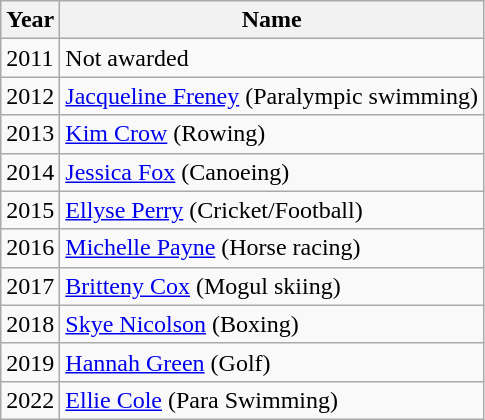<table class="wikitable sortable">
<tr>
<th>Year</th>
<th>Name</th>
</tr>
<tr>
<td>2011</td>
<td>Not awarded</td>
</tr>
<tr>
<td>2012</td>
<td><a href='#'>Jacqueline Freney</a> (Paralympic swimming)</td>
</tr>
<tr>
<td>2013</td>
<td><a href='#'>Kim Crow</a> (Rowing)</td>
</tr>
<tr>
<td>2014</td>
<td><a href='#'>Jessica Fox</a> (Canoeing)</td>
</tr>
<tr>
<td>2015</td>
<td><a href='#'>Ellyse Perry</a> (Cricket/Football)</td>
</tr>
<tr>
<td>2016</td>
<td><a href='#'>Michelle Payne</a> (Horse racing)</td>
</tr>
<tr>
<td>2017</td>
<td><a href='#'>Britteny Cox</a> (Mogul skiing)</td>
</tr>
<tr>
<td>2018</td>
<td><a href='#'>Skye Nicolson</a> (Boxing)</td>
</tr>
<tr>
<td>2019</td>
<td><a href='#'>Hannah Green</a> (Golf)</td>
</tr>
<tr>
<td>2022</td>
<td><a href='#'>Ellie Cole</a> (Para Swimming)</td>
</tr>
</table>
